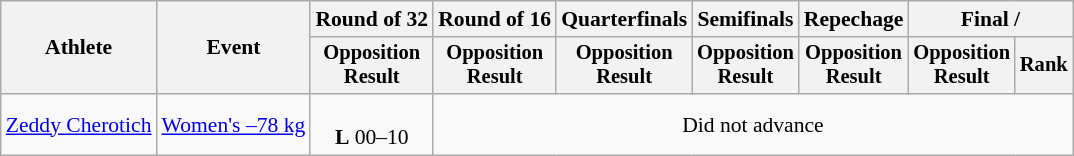<table class="wikitable" style="font-size:90%">
<tr>
<th rowspan="2">Athlete</th>
<th rowspan="2">Event</th>
<th>Round of 32</th>
<th>Round of 16</th>
<th>Quarterfinals</th>
<th>Semifinals</th>
<th>Repechage</th>
<th colspan=2>Final / </th>
</tr>
<tr style="font-size:95%">
<th>Opposition<br>Result</th>
<th>Opposition<br>Result</th>
<th>Opposition<br>Result</th>
<th>Opposition<br>Result</th>
<th>Opposition<br>Result</th>
<th>Opposition<br>Result</th>
<th>Rank</th>
</tr>
<tr align=center>
<td align=left><a href='#'>Zeddy Cherotich</a></td>
<td align=left><a href='#'>Women's –78 kg</a></td>
<td><br><strong>L</strong> 00–10</td>
<td colspan=6>Did not advance</td>
</tr>
</table>
